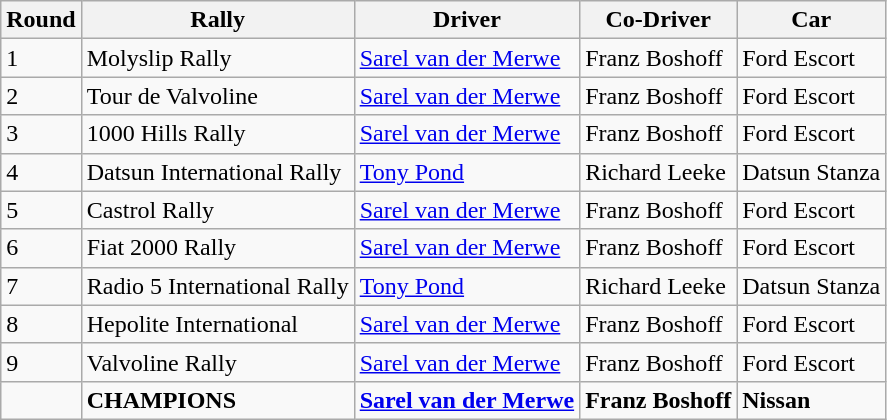<table class="wikitable">
<tr>
<th>Round</th>
<th>Rally</th>
<th>Driver</th>
<th>Co-Driver</th>
<th>Car</th>
</tr>
<tr>
<td>1</td>
<td>Molyslip Rally</td>
<td><a href='#'>Sarel van der Merwe</a></td>
<td>Franz Boshoff</td>
<td>Ford Escort</td>
</tr>
<tr>
<td>2</td>
<td>Tour de Valvoline</td>
<td><a href='#'>Sarel van der Merwe</a></td>
<td>Franz Boshoff</td>
<td>Ford Escort</td>
</tr>
<tr>
<td>3</td>
<td>1000 Hills Rally</td>
<td><a href='#'>Sarel van der Merwe</a></td>
<td>Franz Boshoff</td>
<td>Ford Escort</td>
</tr>
<tr>
<td>4</td>
<td>Datsun International Rally</td>
<td><a href='#'>Tony Pond</a></td>
<td>Richard Leeke</td>
<td>Datsun Stanza</td>
</tr>
<tr>
<td>5</td>
<td>Castrol Rally</td>
<td><a href='#'>Sarel van der Merwe</a></td>
<td>Franz Boshoff</td>
<td>Ford Escort</td>
</tr>
<tr>
<td>6</td>
<td>Fiat 2000 Rally</td>
<td><a href='#'>Sarel van der Merwe</a></td>
<td>Franz Boshoff</td>
<td>Ford Escort</td>
</tr>
<tr>
<td>7</td>
<td>Radio 5 International Rally</td>
<td><a href='#'>Tony Pond</a></td>
<td>Richard Leeke</td>
<td>Datsun Stanza</td>
</tr>
<tr>
<td>8</td>
<td>Hepolite International</td>
<td><a href='#'>Sarel van der Merwe</a></td>
<td>Franz Boshoff</td>
<td>Ford Escort</td>
</tr>
<tr>
<td>9</td>
<td>Valvoline Rally</td>
<td><a href='#'>Sarel van der Merwe</a></td>
<td>Franz Boshoff</td>
<td>Ford Escort</td>
</tr>
<tr>
<td></td>
<td><strong>CHAMPIONS</strong></td>
<td><strong><a href='#'>Sarel van der Merwe</a></strong></td>
<td><strong>Franz Boshoff</strong></td>
<td><strong>Nissan</strong></td>
</tr>
</table>
